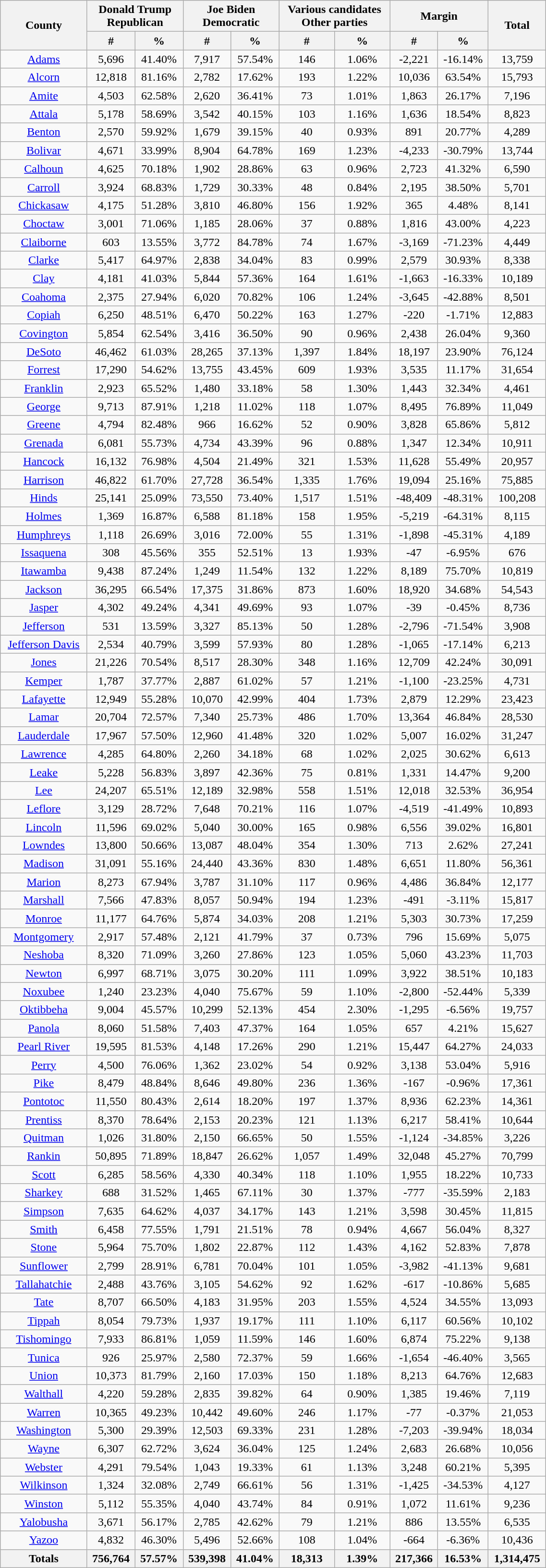<table width="60%" class="wikitable sortable">
<tr>
<th rowspan="2">County</th>
<th colspan="2">Donald Trump<br>Republican</th>
<th colspan="2">Joe Biden<br>Democratic</th>
<th colspan="2">Various candidates<br>Other parties</th>
<th colspan="2">Margin</th>
<th rowspan="2">Total</th>
</tr>
<tr>
<th style="text-align:center;" data-sort-type="number">#</th>
<th style="text-align:center;" data-sort-type="number">%</th>
<th style="text-align:center;" data-sort-type="number">#</th>
<th style="text-align:center;" data-sort-type="number">%</th>
<th style="text-align:center;" data-sort-type="number">#</th>
<th style="text-align:center;" data-sort-type="number">%</th>
<th style="text-align:center;" data-sort-type="number">#</th>
<th style="text-align:center;" data-sort-type="number">%</th>
</tr>
<tr style="text-align:center;">
<td><a href='#'>Adams</a></td>
<td>5,696</td>
<td>41.40%</td>
<td>7,917</td>
<td>57.54%</td>
<td>146</td>
<td>1.06%</td>
<td>-2,221</td>
<td>-16.14%</td>
<td>13,759</td>
</tr>
<tr style="text-align:center;">
<td><a href='#'>Alcorn</a></td>
<td>12,818</td>
<td>81.16%</td>
<td>2,782</td>
<td>17.62%</td>
<td>193</td>
<td>1.22%</td>
<td>10,036</td>
<td>63.54%</td>
<td>15,793</td>
</tr>
<tr style="text-align:center;">
<td><a href='#'>Amite</a></td>
<td>4,503</td>
<td>62.58%</td>
<td>2,620</td>
<td>36.41%</td>
<td>73</td>
<td>1.01%</td>
<td>1,863</td>
<td>26.17%</td>
<td>7,196</td>
</tr>
<tr style="text-align:center;">
<td><a href='#'>Attala</a></td>
<td>5,178</td>
<td>58.69%</td>
<td>3,542</td>
<td>40.15%</td>
<td>103</td>
<td>1.16%</td>
<td>1,636</td>
<td>18.54%</td>
<td>8,823</td>
</tr>
<tr style="text-align:center;">
<td><a href='#'>Benton</a></td>
<td>2,570</td>
<td>59.92%</td>
<td>1,679</td>
<td>39.15%</td>
<td>40</td>
<td>0.93%</td>
<td>891</td>
<td>20.77%</td>
<td>4,289</td>
</tr>
<tr style="text-align:center;">
<td><a href='#'>Bolivar</a></td>
<td>4,671</td>
<td>33.99%</td>
<td>8,904</td>
<td>64.78%</td>
<td>169</td>
<td>1.23%</td>
<td>-4,233</td>
<td>-30.79%</td>
<td>13,744</td>
</tr>
<tr style="text-align:center;">
<td><a href='#'>Calhoun</a></td>
<td>4,625</td>
<td>70.18%</td>
<td>1,902</td>
<td>28.86%</td>
<td>63</td>
<td>0.96%</td>
<td>2,723</td>
<td>41.32%</td>
<td>6,590</td>
</tr>
<tr style="text-align:center;">
<td><a href='#'>Carroll</a></td>
<td>3,924</td>
<td>68.83%</td>
<td>1,729</td>
<td>30.33%</td>
<td>48</td>
<td>0.84%</td>
<td>2,195</td>
<td>38.50%</td>
<td>5,701</td>
</tr>
<tr style="text-align:center;">
<td><a href='#'>Chickasaw</a></td>
<td>4,175</td>
<td>51.28%</td>
<td>3,810</td>
<td>46.80%</td>
<td>156</td>
<td>1.92%</td>
<td>365</td>
<td>4.48%</td>
<td>8,141</td>
</tr>
<tr style="text-align:center;">
<td><a href='#'>Choctaw</a></td>
<td>3,001</td>
<td>71.06%</td>
<td>1,185</td>
<td>28.06%</td>
<td>37</td>
<td>0.88%</td>
<td>1,816</td>
<td>43.00%</td>
<td>4,223</td>
</tr>
<tr style="text-align:center;">
<td><a href='#'>Claiborne</a></td>
<td>603</td>
<td>13.55%</td>
<td>3,772</td>
<td>84.78%</td>
<td>74</td>
<td>1.67%</td>
<td>-3,169</td>
<td>-71.23%</td>
<td>4,449</td>
</tr>
<tr style="text-align:center;">
<td><a href='#'>Clarke</a></td>
<td>5,417</td>
<td>64.97%</td>
<td>2,838</td>
<td>34.04%</td>
<td>83</td>
<td>0.99%</td>
<td>2,579</td>
<td>30.93%</td>
<td>8,338</td>
</tr>
<tr style="text-align:center;">
<td><a href='#'>Clay</a></td>
<td>4,181</td>
<td>41.03%</td>
<td>5,844</td>
<td>57.36%</td>
<td>164</td>
<td>1.61%</td>
<td>-1,663</td>
<td>-16.33%</td>
<td>10,189</td>
</tr>
<tr style="text-align:center;">
<td><a href='#'>Coahoma</a></td>
<td>2,375</td>
<td>27.94%</td>
<td>6,020</td>
<td>70.82%</td>
<td>106</td>
<td>1.24%</td>
<td>-3,645</td>
<td>-42.88%</td>
<td>8,501</td>
</tr>
<tr style="text-align:center;">
<td><a href='#'>Copiah</a></td>
<td>6,250</td>
<td>48.51%</td>
<td>6,470</td>
<td>50.22%</td>
<td>163</td>
<td>1.27%</td>
<td>-220</td>
<td>-1.71%</td>
<td>12,883</td>
</tr>
<tr style="text-align:center;">
<td><a href='#'>Covington</a></td>
<td>5,854</td>
<td>62.54%</td>
<td>3,416</td>
<td>36.50%</td>
<td>90</td>
<td>0.96%</td>
<td>2,438</td>
<td>26.04%</td>
<td>9,360</td>
</tr>
<tr style="text-align:center;">
<td><a href='#'>DeSoto</a></td>
<td>46,462</td>
<td>61.03%</td>
<td>28,265</td>
<td>37.13%</td>
<td>1,397</td>
<td>1.84%</td>
<td>18,197</td>
<td>23.90%</td>
<td>76,124</td>
</tr>
<tr style="text-align:center;">
<td><a href='#'>Forrest</a></td>
<td>17,290</td>
<td>54.62%</td>
<td>13,755</td>
<td>43.45%</td>
<td>609</td>
<td>1.93%</td>
<td>3,535</td>
<td>11.17%</td>
<td>31,654</td>
</tr>
<tr style="text-align:center;">
<td><a href='#'>Franklin</a></td>
<td>2,923</td>
<td>65.52%</td>
<td>1,480</td>
<td>33.18%</td>
<td>58</td>
<td>1.30%</td>
<td>1,443</td>
<td>32.34%</td>
<td>4,461</td>
</tr>
<tr style="text-align:center;">
<td><a href='#'>George</a></td>
<td>9,713</td>
<td>87.91%</td>
<td>1,218</td>
<td>11.02%</td>
<td>118</td>
<td>1.07%</td>
<td>8,495</td>
<td>76.89%</td>
<td>11,049</td>
</tr>
<tr style="text-align:center;">
<td><a href='#'>Greene</a></td>
<td>4,794</td>
<td>82.48%</td>
<td>966</td>
<td>16.62%</td>
<td>52</td>
<td>0.90%</td>
<td>3,828</td>
<td>65.86%</td>
<td>5,812</td>
</tr>
<tr style="text-align:center;">
<td><a href='#'>Grenada</a></td>
<td>6,081</td>
<td>55.73%</td>
<td>4,734</td>
<td>43.39%</td>
<td>96</td>
<td>0.88%</td>
<td>1,347</td>
<td>12.34%</td>
<td>10,911</td>
</tr>
<tr style="text-align:center;">
<td><a href='#'>Hancock</a></td>
<td>16,132</td>
<td>76.98%</td>
<td>4,504</td>
<td>21.49%</td>
<td>321</td>
<td>1.53%</td>
<td>11,628</td>
<td>55.49%</td>
<td>20,957</td>
</tr>
<tr style="text-align:center;">
<td><a href='#'>Harrison</a></td>
<td>46,822</td>
<td>61.70%</td>
<td>27,728</td>
<td>36.54%</td>
<td>1,335</td>
<td>1.76%</td>
<td>19,094</td>
<td>25.16%</td>
<td>75,885</td>
</tr>
<tr style="text-align:center;">
<td><a href='#'>Hinds</a></td>
<td>25,141</td>
<td>25.09%</td>
<td>73,550</td>
<td>73.40%</td>
<td>1,517</td>
<td>1.51%</td>
<td>-48,409</td>
<td>-48.31%</td>
<td>100,208</td>
</tr>
<tr style="text-align:center;">
<td><a href='#'>Holmes</a></td>
<td>1,369</td>
<td>16.87%</td>
<td>6,588</td>
<td>81.18%</td>
<td>158</td>
<td>1.95%</td>
<td>-5,219</td>
<td>-64.31%</td>
<td>8,115</td>
</tr>
<tr style="text-align:center;">
<td><a href='#'>Humphreys</a></td>
<td>1,118</td>
<td>26.69%</td>
<td>3,016</td>
<td>72.00%</td>
<td>55</td>
<td>1.31%</td>
<td>-1,898</td>
<td>-45.31%</td>
<td>4,189</td>
</tr>
<tr style="text-align:center;">
<td><a href='#'>Issaquena</a></td>
<td>308</td>
<td>45.56%</td>
<td>355</td>
<td>52.51%</td>
<td>13</td>
<td>1.93%</td>
<td>-47</td>
<td>-6.95%</td>
<td>676</td>
</tr>
<tr style="text-align:center;">
<td><a href='#'>Itawamba</a></td>
<td>9,438</td>
<td>87.24%</td>
<td>1,249</td>
<td>11.54%</td>
<td>132</td>
<td>1.22%</td>
<td>8,189</td>
<td>75.70%</td>
<td>10,819</td>
</tr>
<tr style="text-align:center;">
<td><a href='#'>Jackson</a></td>
<td>36,295</td>
<td>66.54%</td>
<td>17,375</td>
<td>31.86%</td>
<td>873</td>
<td>1.60%</td>
<td>18,920</td>
<td>34.68%</td>
<td>54,543</td>
</tr>
<tr style="text-align:center;">
<td><a href='#'>Jasper</a></td>
<td>4,302</td>
<td>49.24%</td>
<td>4,341</td>
<td>49.69%</td>
<td>93</td>
<td>1.07%</td>
<td>-39</td>
<td>-0.45%</td>
<td>8,736</td>
</tr>
<tr style="text-align:center;">
<td><a href='#'>Jefferson</a></td>
<td>531</td>
<td>13.59%</td>
<td>3,327</td>
<td>85.13%</td>
<td>50</td>
<td>1.28%</td>
<td>-2,796</td>
<td>-71.54%</td>
<td>3,908</td>
</tr>
<tr style="text-align:center;">
<td><a href='#'>Jefferson Davis</a></td>
<td>2,534</td>
<td>40.79%</td>
<td>3,599</td>
<td>57.93%</td>
<td>80</td>
<td>1.28%</td>
<td>-1,065</td>
<td>-17.14%</td>
<td>6,213</td>
</tr>
<tr style="text-align:center;">
<td><a href='#'>Jones</a></td>
<td>21,226</td>
<td>70.54%</td>
<td>8,517</td>
<td>28.30%</td>
<td>348</td>
<td>1.16%</td>
<td>12,709</td>
<td>42.24%</td>
<td>30,091</td>
</tr>
<tr style="text-align:center;">
<td><a href='#'>Kemper</a></td>
<td>1,787</td>
<td>37.77%</td>
<td>2,887</td>
<td>61.02%</td>
<td>57</td>
<td>1.21%</td>
<td>-1,100</td>
<td>-23.25%</td>
<td>4,731</td>
</tr>
<tr style="text-align:center;">
<td><a href='#'>Lafayette</a></td>
<td>12,949</td>
<td>55.28%</td>
<td>10,070</td>
<td>42.99%</td>
<td>404</td>
<td>1.73%</td>
<td>2,879</td>
<td>12.29%</td>
<td>23,423</td>
</tr>
<tr style="text-align:center;">
<td><a href='#'>Lamar</a></td>
<td>20,704</td>
<td>72.57%</td>
<td>7,340</td>
<td>25.73%</td>
<td>486</td>
<td>1.70%</td>
<td>13,364</td>
<td>46.84%</td>
<td>28,530</td>
</tr>
<tr style="text-align:center;">
<td><a href='#'>Lauderdale</a></td>
<td>17,967</td>
<td>57.50%</td>
<td>12,960</td>
<td>41.48%</td>
<td>320</td>
<td>1.02%</td>
<td>5,007</td>
<td>16.02%</td>
<td>31,247</td>
</tr>
<tr style="text-align:center;">
<td><a href='#'>Lawrence</a></td>
<td>4,285</td>
<td>64.80%</td>
<td>2,260</td>
<td>34.18%</td>
<td>68</td>
<td>1.02%</td>
<td>2,025</td>
<td>30.62%</td>
<td>6,613</td>
</tr>
<tr style="text-align:center;">
<td><a href='#'>Leake</a></td>
<td>5,228</td>
<td>56.83%</td>
<td>3,897</td>
<td>42.36%</td>
<td>75</td>
<td>0.81%</td>
<td>1,331</td>
<td>14.47%</td>
<td>9,200</td>
</tr>
<tr style="text-align:center;">
<td><a href='#'>Lee</a></td>
<td>24,207</td>
<td>65.51%</td>
<td>12,189</td>
<td>32.98%</td>
<td>558</td>
<td>1.51%</td>
<td>12,018</td>
<td>32.53%</td>
<td>36,954</td>
</tr>
<tr style="text-align:center;">
<td><a href='#'>Leflore</a></td>
<td>3,129</td>
<td>28.72%</td>
<td>7,648</td>
<td>70.21%</td>
<td>116</td>
<td>1.07%</td>
<td>-4,519</td>
<td>-41.49%</td>
<td>10,893</td>
</tr>
<tr style="text-align:center;">
<td><a href='#'>Lincoln</a></td>
<td>11,596</td>
<td>69.02%</td>
<td>5,040</td>
<td>30.00%</td>
<td>165</td>
<td>0.98%</td>
<td>6,556</td>
<td>39.02%</td>
<td>16,801</td>
</tr>
<tr style="text-align:center;">
<td><a href='#'>Lowndes</a></td>
<td>13,800</td>
<td>50.66%</td>
<td>13,087</td>
<td>48.04%</td>
<td>354</td>
<td>1.30%</td>
<td>713</td>
<td>2.62%</td>
<td>27,241</td>
</tr>
<tr style="text-align:center;">
<td><a href='#'>Madison</a></td>
<td>31,091</td>
<td>55.16%</td>
<td>24,440</td>
<td>43.36%</td>
<td>830</td>
<td>1.48%</td>
<td>6,651</td>
<td>11.80%</td>
<td>56,361</td>
</tr>
<tr style="text-align:center;">
<td><a href='#'>Marion</a></td>
<td>8,273</td>
<td>67.94%</td>
<td>3,787</td>
<td>31.10%</td>
<td>117</td>
<td>0.96%</td>
<td>4,486</td>
<td>36.84%</td>
<td>12,177</td>
</tr>
<tr style="text-align:center;">
<td><a href='#'>Marshall</a></td>
<td>7,566</td>
<td>47.83%</td>
<td>8,057</td>
<td>50.94%</td>
<td>194</td>
<td>1.23%</td>
<td>-491</td>
<td>-3.11%</td>
<td>15,817</td>
</tr>
<tr style="text-align:center;">
<td><a href='#'>Monroe</a></td>
<td>11,177</td>
<td>64.76%</td>
<td>5,874</td>
<td>34.03%</td>
<td>208</td>
<td>1.21%</td>
<td>5,303</td>
<td>30.73%</td>
<td>17,259</td>
</tr>
<tr style="text-align:center;">
<td><a href='#'>Montgomery</a></td>
<td>2,917</td>
<td>57.48%</td>
<td>2,121</td>
<td>41.79%</td>
<td>37</td>
<td>0.73%</td>
<td>796</td>
<td>15.69%</td>
<td>5,075</td>
</tr>
<tr style="text-align:center;">
<td><a href='#'>Neshoba</a></td>
<td>8,320</td>
<td>71.09%</td>
<td>3,260</td>
<td>27.86%</td>
<td>123</td>
<td>1.05%</td>
<td>5,060</td>
<td>43.23%</td>
<td>11,703</td>
</tr>
<tr style="text-align:center;">
<td><a href='#'>Newton</a></td>
<td>6,997</td>
<td>68.71%</td>
<td>3,075</td>
<td>30.20%</td>
<td>111</td>
<td>1.09%</td>
<td>3,922</td>
<td>38.51%</td>
<td>10,183</td>
</tr>
<tr style="text-align:center;">
<td><a href='#'>Noxubee</a></td>
<td>1,240</td>
<td>23.23%</td>
<td>4,040</td>
<td>75.67%</td>
<td>59</td>
<td>1.10%</td>
<td>-2,800</td>
<td>-52.44%</td>
<td>5,339</td>
</tr>
<tr style="text-align:center;">
<td><a href='#'>Oktibbeha</a></td>
<td>9,004</td>
<td>45.57%</td>
<td>10,299</td>
<td>52.13%</td>
<td>454</td>
<td>2.30%</td>
<td>-1,295</td>
<td>-6.56%</td>
<td>19,757</td>
</tr>
<tr style="text-align:center;">
<td><a href='#'>Panola</a></td>
<td>8,060</td>
<td>51.58%</td>
<td>7,403</td>
<td>47.37%</td>
<td>164</td>
<td>1.05%</td>
<td>657</td>
<td>4.21%</td>
<td>15,627</td>
</tr>
<tr style="text-align:center;">
<td><a href='#'>Pearl River</a></td>
<td>19,595</td>
<td>81.53%</td>
<td>4,148</td>
<td>17.26%</td>
<td>290</td>
<td>1.21%</td>
<td>15,447</td>
<td>64.27%</td>
<td>24,033</td>
</tr>
<tr style="text-align:center;">
<td><a href='#'>Perry</a></td>
<td>4,500</td>
<td>76.06%</td>
<td>1,362</td>
<td>23.02%</td>
<td>54</td>
<td>0.92%</td>
<td>3,138</td>
<td>53.04%</td>
<td>5,916</td>
</tr>
<tr style="text-align:center;">
<td><a href='#'>Pike</a></td>
<td>8,479</td>
<td>48.84%</td>
<td>8,646</td>
<td>49.80%</td>
<td>236</td>
<td>1.36%</td>
<td>-167</td>
<td>-0.96%</td>
<td>17,361</td>
</tr>
<tr style="text-align:center;">
<td><a href='#'>Pontotoc</a></td>
<td>11,550</td>
<td>80.43%</td>
<td>2,614</td>
<td>18.20%</td>
<td>197</td>
<td>1.37%</td>
<td>8,936</td>
<td>62.23%</td>
<td>14,361</td>
</tr>
<tr style="text-align:center;">
<td><a href='#'>Prentiss</a></td>
<td>8,370</td>
<td>78.64%</td>
<td>2,153</td>
<td>20.23%</td>
<td>121</td>
<td>1.13%</td>
<td>6,217</td>
<td>58.41%</td>
<td>10,644</td>
</tr>
<tr style="text-align:center;">
<td><a href='#'>Quitman</a></td>
<td>1,026</td>
<td>31.80%</td>
<td>2,150</td>
<td>66.65%</td>
<td>50</td>
<td>1.55%</td>
<td>-1,124</td>
<td>-34.85%</td>
<td>3,226</td>
</tr>
<tr style="text-align:center;">
<td><a href='#'>Rankin</a></td>
<td>50,895</td>
<td>71.89%</td>
<td>18,847</td>
<td>26.62%</td>
<td>1,057</td>
<td>1.49%</td>
<td>32,048</td>
<td>45.27%</td>
<td>70,799</td>
</tr>
<tr style="text-align:center;">
<td><a href='#'>Scott</a></td>
<td>6,285</td>
<td>58.56%</td>
<td>4,330</td>
<td>40.34%</td>
<td>118</td>
<td>1.10%</td>
<td>1,955</td>
<td>18.22%</td>
<td>10,733</td>
</tr>
<tr style="text-align:center;">
<td><a href='#'>Sharkey</a></td>
<td>688</td>
<td>31.52%</td>
<td>1,465</td>
<td>67.11%</td>
<td>30</td>
<td>1.37%</td>
<td>-777</td>
<td>-35.59%</td>
<td>2,183</td>
</tr>
<tr style="text-align:center;">
<td><a href='#'>Simpson</a></td>
<td>7,635</td>
<td>64.62%</td>
<td>4,037</td>
<td>34.17%</td>
<td>143</td>
<td>1.21%</td>
<td>3,598</td>
<td>30.45%</td>
<td>11,815</td>
</tr>
<tr style="text-align:center;">
<td><a href='#'>Smith</a></td>
<td>6,458</td>
<td>77.55%</td>
<td>1,791</td>
<td>21.51%</td>
<td>78</td>
<td>0.94%</td>
<td>4,667</td>
<td>56.04%</td>
<td>8,327</td>
</tr>
<tr style="text-align:center;">
<td><a href='#'>Stone</a></td>
<td>5,964</td>
<td>75.70%</td>
<td>1,802</td>
<td>22.87%</td>
<td>112</td>
<td>1.43%</td>
<td>4,162</td>
<td>52.83%</td>
<td>7,878</td>
</tr>
<tr style="text-align:center;">
<td><a href='#'>Sunflower</a></td>
<td>2,799</td>
<td>28.91%</td>
<td>6,781</td>
<td>70.04%</td>
<td>101</td>
<td>1.05%</td>
<td>-3,982</td>
<td>-41.13%</td>
<td>9,681</td>
</tr>
<tr style="text-align:center;">
<td><a href='#'>Tallahatchie</a></td>
<td>2,488</td>
<td>43.76%</td>
<td>3,105</td>
<td>54.62%</td>
<td>92</td>
<td>1.62%</td>
<td>-617</td>
<td>-10.86%</td>
<td>5,685</td>
</tr>
<tr style="text-align:center;">
<td><a href='#'>Tate</a></td>
<td>8,707</td>
<td>66.50%</td>
<td>4,183</td>
<td>31.95%</td>
<td>203</td>
<td>1.55%</td>
<td>4,524</td>
<td>34.55%</td>
<td>13,093</td>
</tr>
<tr style="text-align:center;">
<td><a href='#'>Tippah</a></td>
<td>8,054</td>
<td>79.73%</td>
<td>1,937</td>
<td>19.17%</td>
<td>111</td>
<td>1.10%</td>
<td>6,117</td>
<td>60.56%</td>
<td>10,102</td>
</tr>
<tr style="text-align:center;">
<td><a href='#'>Tishomingo</a></td>
<td>7,933</td>
<td>86.81%</td>
<td>1,059</td>
<td>11.59%</td>
<td>146</td>
<td>1.60%</td>
<td>6,874</td>
<td>75.22%</td>
<td>9,138</td>
</tr>
<tr style="text-align:center;">
<td><a href='#'>Tunica</a></td>
<td>926</td>
<td>25.97%</td>
<td>2,580</td>
<td>72.37%</td>
<td>59</td>
<td>1.66%</td>
<td>-1,654</td>
<td>-46.40%</td>
<td>3,565</td>
</tr>
<tr style="text-align:center;">
<td><a href='#'>Union</a></td>
<td>10,373</td>
<td>81.79%</td>
<td>2,160</td>
<td>17.03%</td>
<td>150</td>
<td>1.18%</td>
<td>8,213</td>
<td>64.76%</td>
<td>12,683</td>
</tr>
<tr style="text-align:center;">
<td><a href='#'>Walthall</a></td>
<td>4,220</td>
<td>59.28%</td>
<td>2,835</td>
<td>39.82%</td>
<td>64</td>
<td>0.90%</td>
<td>1,385</td>
<td>19.46%</td>
<td>7,119</td>
</tr>
<tr style="text-align:center;">
<td><a href='#'>Warren</a></td>
<td>10,365</td>
<td>49.23%</td>
<td>10,442</td>
<td>49.60%</td>
<td>246</td>
<td>1.17%</td>
<td>-77</td>
<td>-0.37%</td>
<td>21,053</td>
</tr>
<tr style="text-align:center;">
<td><a href='#'>Washington</a></td>
<td>5,300</td>
<td>29.39%</td>
<td>12,503</td>
<td>69.33%</td>
<td>231</td>
<td>1.28%</td>
<td>-7,203</td>
<td>-39.94%</td>
<td>18,034</td>
</tr>
<tr style="text-align:center;">
<td><a href='#'>Wayne</a></td>
<td>6,307</td>
<td>62.72%</td>
<td>3,624</td>
<td>36.04%</td>
<td>125</td>
<td>1.24%</td>
<td>2,683</td>
<td>26.68%</td>
<td>10,056</td>
</tr>
<tr style="text-align:center;">
<td><a href='#'>Webster</a></td>
<td>4,291</td>
<td>79.54%</td>
<td>1,043</td>
<td>19.33%</td>
<td>61</td>
<td>1.13%</td>
<td>3,248</td>
<td>60.21%</td>
<td>5,395</td>
</tr>
<tr style="text-align:center;">
<td><a href='#'>Wilkinson</a></td>
<td>1,324</td>
<td>32.08%</td>
<td>2,749</td>
<td>66.61%</td>
<td>56</td>
<td>1.31%</td>
<td>-1,425</td>
<td>-34.53%</td>
<td>4,127</td>
</tr>
<tr style="text-align:center;">
<td><a href='#'>Winston</a></td>
<td>5,112</td>
<td>55.35%</td>
<td>4,040</td>
<td>43.74%</td>
<td>84</td>
<td>0.91%</td>
<td>1,072</td>
<td>11.61%</td>
<td>9,236</td>
</tr>
<tr style="text-align:center;">
<td><a href='#'>Yalobusha</a></td>
<td>3,671</td>
<td>56.17%</td>
<td>2,785</td>
<td>42.62%</td>
<td>79</td>
<td>1.21%</td>
<td>886</td>
<td>13.55%</td>
<td>6,535</td>
</tr>
<tr style="text-align:center;">
<td><a href='#'>Yazoo</a></td>
<td>4,832</td>
<td>46.30%</td>
<td>5,496</td>
<td>52.66%</td>
<td>108</td>
<td>1.04%</td>
<td>-664</td>
<td>-6.36%</td>
<td>10,436</td>
</tr>
<tr>
<th>Totals</th>
<th>756,764</th>
<th>57.57%</th>
<th>539,398</th>
<th>41.04%</th>
<th>18,313</th>
<th>1.39%</th>
<th>217,366</th>
<th>16.53%</th>
<th>1,314,475</th>
</tr>
</table>
